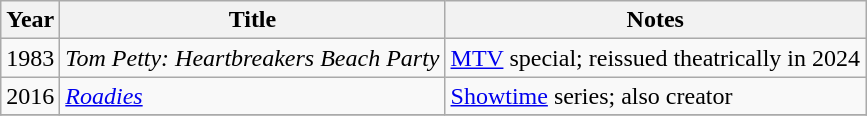<table class="wikitable">
<tr>
<th>Year</th>
<th>Title</th>
<th>Notes</th>
</tr>
<tr>
<td>1983</td>
<td><em>Tom Petty: Heartbreakers Beach Party</em></td>
<td><a href='#'>MTV</a> special; reissued theatrically in 2024</td>
</tr>
<tr>
<td>2016</td>
<td><em><a href='#'>Roadies</a></em></td>
<td><a href='#'>Showtime</a> series; also creator</td>
</tr>
<tr>
</tr>
</table>
